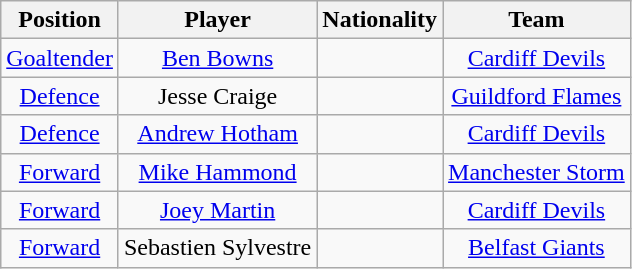<table class="wikitable">
<tr>
<th>Position</th>
<th>Player</th>
<th>Nationality</th>
<th>Team</th>
</tr>
<tr align="center">
<td><a href='#'>Goaltender</a></td>
<td><a href='#'>Ben Bowns</a></td>
<td></td>
<td><a href='#'>Cardiff Devils</a></td>
</tr>
<tr align="center">
<td><a href='#'>Defence</a></td>
<td>Jesse Craige</td>
<td></td>
<td><a href='#'>Guildford Flames</a></td>
</tr>
<tr align="center">
<td><a href='#'>Defence</a></td>
<td><a href='#'>Andrew Hotham</a></td>
<td></td>
<td><a href='#'>Cardiff Devils</a></td>
</tr>
<tr align="center">
<td><a href='#'>Forward</a></td>
<td><a href='#'>Mike Hammond</a></td>
<td></td>
<td><a href='#'>Manchester Storm</a></td>
</tr>
<tr align="center">
<td><a href='#'>Forward</a></td>
<td><a href='#'>Joey Martin</a></td>
<td></td>
<td><a href='#'>Cardiff Devils</a></td>
</tr>
<tr align="center">
<td><a href='#'>Forward</a></td>
<td>Sebastien Sylvestre</td>
<td></td>
<td><a href='#'>Belfast Giants</a></td>
</tr>
</table>
